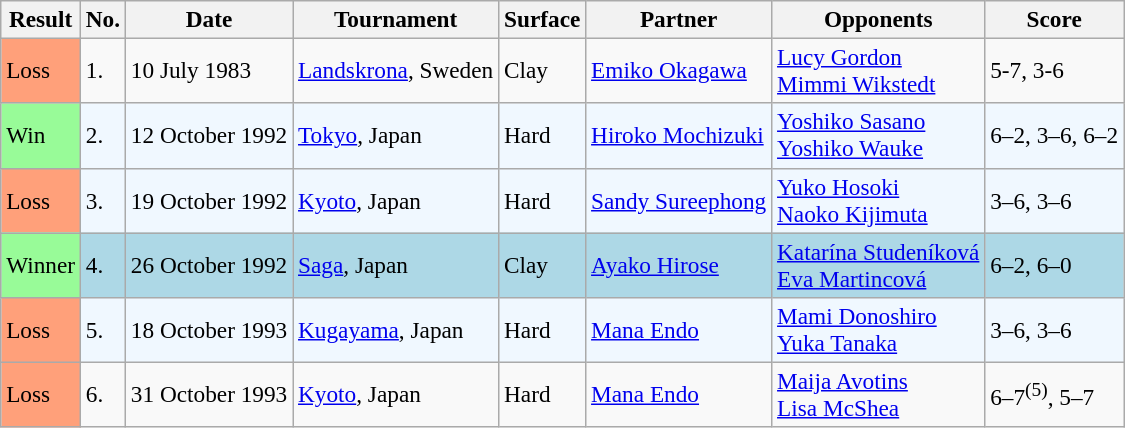<table class="sortable wikitable" style=font-size:97%>
<tr>
<th>Result</th>
<th>No.</th>
<th>Date</th>
<th>Tournament</th>
<th>Surface</th>
<th>Partner</th>
<th>Opponents</th>
<th>Score</th>
</tr>
<tr>
<td style="background:#ffa07a;">Loss</td>
<td>1.</td>
<td>10 July 1983</td>
<td><a href='#'>Landskrona</a>, Sweden</td>
<td>Clay</td>
<td> <a href='#'>Emiko Okagawa</a></td>
<td> <a href='#'>Lucy Gordon</a> <br>  <a href='#'>Mimmi Wikstedt</a></td>
<td>5-7, 3-6</td>
</tr>
<tr bgcolor=#f0f8ff>
<td style="background:#98fb98;">Win</td>
<td>2.</td>
<td>12 October 1992</td>
<td><a href='#'>Tokyo</a>, Japan</td>
<td>Hard</td>
<td> <a href='#'>Hiroko Mochizuki</a></td>
<td> <a href='#'>Yoshiko Sasano</a> <br> <a href='#'>Yoshiko Wauke</a></td>
<td>6–2, 3–6, 6–2</td>
</tr>
<tr bgcolor="#f0f8ff">
<td style="background:#ffa07a;">Loss</td>
<td>3.</td>
<td>19 October 1992</td>
<td><a href='#'>Kyoto</a>, Japan</td>
<td>Hard</td>
<td> <a href='#'>Sandy Sureephong</a></td>
<td> <a href='#'>Yuko Hosoki</a><br>  <a href='#'>Naoko Kijimuta</a></td>
<td>3–6, 3–6</td>
</tr>
<tr style="background:lightblue;">
<td bgcolor="98FB98">Winner</td>
<td>4.</td>
<td>26 October 1992</td>
<td><a href='#'>Saga</a>, Japan</td>
<td>Clay</td>
<td> <a href='#'>Ayako Hirose</a></td>
<td> <a href='#'>Katarína Studeníková</a> <br>  <a href='#'>Eva Martincová</a></td>
<td>6–2, 6–0</td>
</tr>
<tr style="background:#f0f8ff;">
<td style="background:#ffa07a;">Loss</td>
<td>5.</td>
<td>18 October 1993</td>
<td><a href='#'>Kugayama</a>, Japan</td>
<td>Hard</td>
<td> <a href='#'>Mana Endo</a></td>
<td> <a href='#'>Mami Donoshiro</a> <br>  <a href='#'>Yuka Tanaka</a></td>
<td>3–6, 3–6</td>
</tr>
<tr>
<td style="background:#ffa07a;">Loss</td>
<td>6.</td>
<td>31 October 1993</td>
<td><a href='#'>Kyoto</a>, Japan</td>
<td>Hard</td>
<td> <a href='#'>Mana Endo</a></td>
<td> <a href='#'>Maija Avotins</a> <br>  <a href='#'>Lisa McShea</a></td>
<td>6–7<sup>(5)</sup>, 5–7</td>
</tr>
</table>
